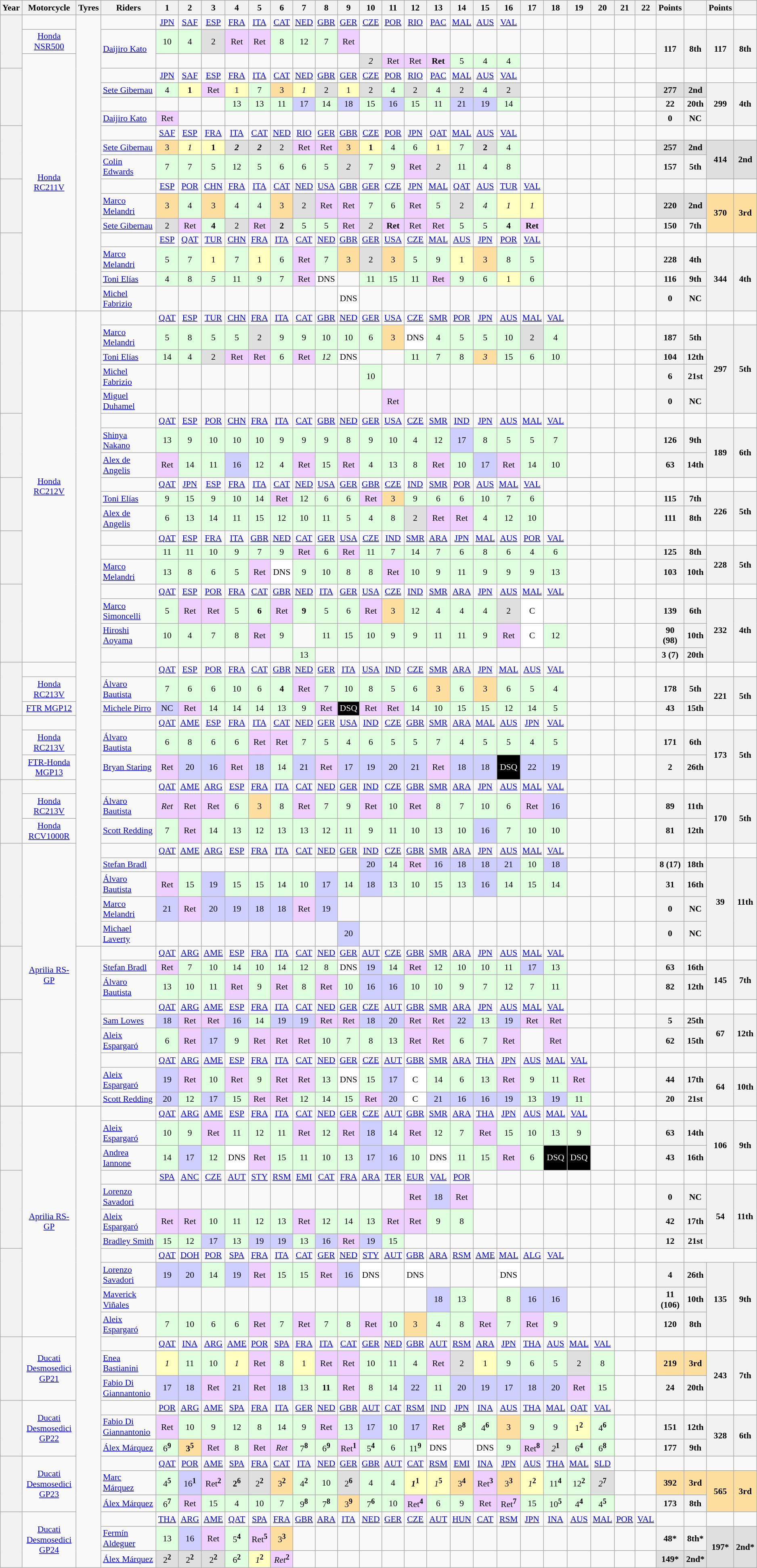<table class="wikitable" style="text-align:center; font-size:90%;">
<tr>
<th scope="col">Year</th>
<th scope="col">Motorcycle</th>
<th scope="col">Tyres</th>
<th scope="col">Riders</th>
<th scope="col">1</th>
<th scope="col">2</th>
<th scope="col">3</th>
<th scope="col">4</th>
<th scope="col">5</th>
<th scope="col">6</th>
<th scope="col">7</th>
<th scope="col">8</th>
<th scope="col">9</th>
<th scope="col">10</th>
<th scope="col">11</th>
<th scope="col">12</th>
<th scope="col">13</th>
<th scope="col">14</th>
<th scope="col">15</th>
<th scope="col">16</th>
<th scope="col">17</th>
<th scope="col">18</th>
<th scope="col">19</th>
<th scope="col">20</th>
<th scope="col">21</th>
<th scope="col">22</th>
<th>Points</th>
<th></th>
<th>Points</th>
<th></th>
</tr>
<tr>
<th scope="row" rowspan="3"></th>
<td></td>
<td rowspan="17"></td>
<td></td>
<td><a href='#'>JPN</a></td>
<td><a href='#'>SAF</a></td>
<td><a href='#'>ESP</a></td>
<td><a href='#'>FRA</a></td>
<td><a href='#'>ITA</a></td>
<td><a href='#'>CAT</a></td>
<td><a href='#'>NED</a></td>
<td><a href='#'>GBR</a></td>
<td><a href='#'>GER</a></td>
<td><a href='#'>CZE</a></td>
<td><a href='#'>POR</a></td>
<td><a href='#'>RIO</a></td>
<td><a href='#'>PAC</a></td>
<td><a href='#'>MAL</a></td>
<td><a href='#'>AUS</a></td>
<td><a href='#'>VAL</a></td>
<td></td>
<td></td>
<td></td>
<td></td>
<td></td>
<td></td>
<td></td>
<td></td>
<td></td>
</tr>
<tr>
<td><a href='#'>Honda NSR500</a></td>
<td style="text-align:left;" rowspan="2"> <a href='#'>Daijiro Kato</a></td>
<td style="background:#DFFFDF;">10</td>
<td style="background:#DFFFDF;">4</td>
<td style="background:#DFDFDF;">2</td>
<td style="background:#EFCFFF;">Ret</td>
<td style="background:#EFCFFF;">Ret</td>
<td style="background:#DFFFDF;">8</td>
<td style="background:#DFFFDF;">12</td>
<td style="background:#DFFFDF;">7</td>
<td style="background:#EFCFFF;">Ret</td>
<td></td>
<td></td>
<td></td>
<td></td>
<td></td>
<td></td>
<td></td>
<td></td>
<td></td>
<td></td>
<td></td>
<td></td>
<td></td>
<th rowspan="2">117</th>
<th rowspan="2">8th</th>
<th rowspan="2">117</th>
<th rowspan="2">8th</th>
</tr>
<tr>
<td rowspan="15"><a href='#'>Honda RC211V</a></td>
<td></td>
<td></td>
<td></td>
<td></td>
<td></td>
<td></td>
<td></td>
<td></td>
<td></td>
<td style="background:#DFDFDF;"><em>2</em></td>
<td style="background:#EFCFFF;">Ret</td>
<td style="background:#EFCFFF;">Ret</td>
<td style="background:#EFCFFF;"><strong>Ret</strong></td>
<td style="background:#DFFFDF;">5</td>
<td style="background:#DFFFDF;">4</td>
<td style="background:#DFFFDF;">4</td>
<td></td>
<td></td>
<td></td>
<td></td>
<td></td>
</tr>
<tr>
<th scope="row" rowspan="4"></th>
<td></td>
<td><a href='#'>JPN</a></td>
<td><a href='#'>SAF</a></td>
<td><a href='#'>ESP</a></td>
<td><a href='#'>FRA</a></td>
<td><a href='#'>ITA</a></td>
<td><a href='#'>CAT</a></td>
<td><a href='#'>NED</a></td>
<td><a href='#'>GBR</a></td>
<td><a href='#'>GER</a></td>
<td><a href='#'>CZE</a></td>
<td><a href='#'>POR</a></td>
<td><a href='#'>RIO</a></td>
<td><a href='#'>PAC</a></td>
<td><a href='#'>MAL</a></td>
<td><a href='#'>AUS</a></td>
<td><a href='#'>VAL</a></td>
<td></td>
<td></td>
<td></td>
<td></td>
<td></td>
<td></td>
<td></td>
<td></td>
<td></td>
</tr>
<tr>
<td style="text-align:left;"> <a href='#'>Sete Gibernau</a></td>
<td style="background:#DFFFDF;">4</td>
<td style="background:#FFFFBF;"><strong>1</strong></td>
<td style="background:#EFCFFF;">Ret</td>
<td style="background:#FFFFBF;">1</td>
<td style="background:#DFFFDF;">7</td>
<td style="background:#FFDF9F;">3</td>
<td style="background:#FFFFBF;"><em>1</em></td>
<td style="background:#DFDFDF;">2</td>
<td style="background:#FFFFBF;">1</td>
<td style="background:#DFDFDF;">2</td>
<td style="background:#DFFFDF;">4</td>
<td style="background:#DFDFDF;">2</td>
<td style="background:#DFFFDF;">4</td>
<td style="background:#DFDFDF;">2</td>
<td style="background:#DFFFDF;">4</td>
<td style="background:#DFDFDF;">2</td>
<td></td>
<td></td>
<td></td>
<td></td>
<td></td>
<td></td>
<th style="background:#DFDFDF;">277</th>
<th style="background:#DFDFDF;">2nd</th>
<th rowspan="3">299</th>
<th rowspan="3">4th</th>
</tr>
<tr>
<td style="text-align:left;"></td>
<td></td>
<td></td>
<td></td>
<td style="background:#DFFFDF;">13</td>
<td style="background:#DFFFDF;">13</td>
<td style="background:#DFFFDF;">11</td>
<td style="background:#CFCFFF;">17</td>
<td style="background:#DFFFDF;">14</td>
<td style="background:#CFCFFF;">18</td>
<td style="background:#DFFFDF;">15</td>
<td style="background:#CFCFFF;">16</td>
<td style="background:#DFFFDF;">15</td>
<td style="background:#DFFFDF;">11</td>
<td style="background:#CFCFFF;">21</td>
<td style="background:#CFCFFF;">19</td>
<td style="background:#DFFFDF;">14</td>
<td></td>
<td></td>
<td></td>
<td></td>
<td></td>
<td></td>
<th>22</th>
<th>20th</th>
</tr>
<tr>
<td style="text-align:left;"> <a href='#'>Daijiro Kato</a></td>
<td style="background:#EFCFFF;">Ret</td>
<td></td>
<td></td>
<td></td>
<td></td>
<td></td>
<td></td>
<td></td>
<td></td>
<td></td>
<td></td>
<td></td>
<td></td>
<td></td>
<td></td>
<td></td>
<td></td>
<td></td>
<td></td>
<td></td>
<td></td>
<td></td>
<th>0</th>
<th>NC</th>
</tr>
<tr>
<th scope="row" rowspan="3"></th>
<td></td>
<td><a href='#'>SAF</a></td>
<td><a href='#'>ESP</a></td>
<td><a href='#'>FRA</a></td>
<td><a href='#'>ITA</a></td>
<td><a href='#'>CAT</a></td>
<td><a href='#'>NED</a></td>
<td><a href='#'>RIO</a></td>
<td><a href='#'>GER</a></td>
<td><a href='#'>GBR</a></td>
<td><a href='#'>CZE</a></td>
<td><a href='#'>POR</a></td>
<td><a href='#'>JPN</a></td>
<td><a href='#'>QAT</a></td>
<td><a href='#'>MAL</a></td>
<td><a href='#'>AUS</a></td>
<td><a href='#'>VAL</a></td>
<td></td>
<td></td>
<td></td>
<td></td>
<td></td>
<td></td>
<td></td>
<td></td>
<td></td>
</tr>
<tr>
<td style="text-align:left;"> <a href='#'>Sete Gibernau</a></td>
<td style="background:#FFDF9F;">3</td>
<td style="background:#FFFFBF;"><em>1</em></td>
<td style="background:#FFFFBF;"><strong>1</strong></td>
<td style="background:#DFDFDF;"><strong><em>2</em></strong></td>
<td style="background:#DFDFDF;"><strong><em>2</em></strong></td>
<td style="background:#DFDFDF;">2</td>
<td style="background:#EFCFFF;">Ret</td>
<td style="background:#EFCFFF;">Ret</td>
<td style="background:#FFDF9F;">3</td>
<td style="background:#FFFFBF;"><strong>1</strong></td>
<td style="background:#DFFFDF;">4</td>
<td style="background:#DFFFDF;">6</td>
<td style="background:#FFFFBF;">1</td>
<td style="background:#DFFFDF;">7</td>
<td style="background:#DFDFDF;"><strong>2</strong></td>
<td style="background:#DFFFDF;">4</td>
<td></td>
<td></td>
<td></td>
<td></td>
<td></td>
<td></td>
<th style="background:#DFDFDF;">257</th>
<th style="background:#DFDFDF;">2nd</th>
<th style="background:#DFDFDF;" rowspan="2">414</th>
<th style="background:#DFDFDF;" rowspan="2">2nd</th>
</tr>
<tr>
<td style="text-align:left;"> <a href='#'>Colin Edwards</a></td>
<td style="background:#DFFFDF;">7</td>
<td style="background:#DFFFDF;">7</td>
<td style="background:#DFFFDF;">5</td>
<td style="background:#DFFFDF;">12</td>
<td style="background:#DFFFDF;">5</td>
<td style="background:#DFFFDF;">6</td>
<td style="background:#DFFFDF;">6</td>
<td style="background:#DFFFDF;">5</td>
<td style="background:#DFDFDF;"><em>2</em></td>
<td style="background:#DFFFDF;">7</td>
<td style="background:#DFFFDF;">9</td>
<td style="background:#EFCFFF;">Ret</td>
<td style="background:#DFDFDF;"><em>2</em></td>
<td style="background:#DFFFDF;">11</td>
<td style="background:#DFFFDF;">4</td>
<td style="background:#DFFFDF;">8</td>
<td></td>
<td></td>
<td></td>
<td></td>
<td></td>
<td></td>
<th>157</th>
<th>5th</th>
</tr>
<tr>
<th scope="row" rowspan="3"></th>
<td></td>
<td><a href='#'>ESP</a></td>
<td><a href='#'>POR</a></td>
<td><a href='#'>CHN</a></td>
<td><a href='#'>FRA</a></td>
<td><a href='#'>ITA</a></td>
<td><a href='#'>CAT</a></td>
<td><a href='#'>NED</a></td>
<td><a href='#'>USA</a></td>
<td><a href='#'>GBR</a></td>
<td><a href='#'>GER</a></td>
<td><a href='#'>CZE</a></td>
<td><a href='#'>JPN</a></td>
<td><a href='#'>MAL</a></td>
<td><a href='#'>QAT</a></td>
<td><a href='#'>AUS</a></td>
<td><a href='#'>TUR</a></td>
<td><a href='#'>VAL</a></td>
<td></td>
<td></td>
<td></td>
<td></td>
<td></td>
<td></td>
<td></td>
<td></td>
</tr>
<tr>
<td style="text-align:left;"> <a href='#'>Marco Melandri</a></td>
<td style="background:#FFDF9F;">3</td>
<td style="background:#DFFFDF;">4</td>
<td style="background:#FFDF9F;">3</td>
<td style="background:#DFFFDF;">4</td>
<td style="background:#DFFFDF;">4</td>
<td style="background:#FFDF9F;">3</td>
<td style="background:#DFDFDF;">2</td>
<td style="background:#EFCFFF;">Ret</td>
<td style="background:#EFCFFF;">Ret</td>
<td style="background:#DFFFDF;">7</td>
<td style="background:#DFFFDF;">6</td>
<td style="background:#EFCFFF;">Ret</td>
<td style="background:#DFFFDF;">5</td>
<td style="background:#DFDFDF;">2</td>
<td style="background:#DFFFDF;"><em>4</em></td>
<td style="background:#FFFFBF;"><em>1</em></td>
<td style="background:#FFFFBF;"><em>1</em></td>
<td></td>
<td></td>
<td></td>
<td></td>
<td></td>
<th style="background:#DFDFDF;">220</th>
<th style="background:#DFDFDF;">2nd</th>
<td style="background:#FFDF9F;" rowspan="2"><strong>370</strong></td>
<td style="background:#FFDF9F;" rowspan="2"><strong>3rd</strong></td>
</tr>
<tr>
<td style="text-align:left;"> <a href='#'>Sete Gibernau</a></td>
<td style="background:#DFDFDF;">2</td>
<td style="background:#EFCFFF;">Ret</td>
<td style="background:#DFFFDF;"><strong>4</strong></td>
<td style="background:#DFDFDF;">2</td>
<td style="background:#EFCFFF;">Ret</td>
<td style="background:#DFDFDF;"><strong>2</strong></td>
<td style="background:#DFFFDF;">5</td>
<td style="background:#DFFFDF;">5</td>
<td style="background:#EFCFFF;">Ret</td>
<td style="background:#DFDFDF;"><em>2</em></td>
<td style="background:#EFCFFF;"><strong>Ret</strong></td>
<td style="background:#EFCFFF;">Ret</td>
<td style="background:#EFCFFF;">Ret</td>
<td style="background:#DFFFDF;">5</td>
<td style="background:#DFFFDF;">5</td>
<td style="background:#DFFFDF;"><strong>4</strong></td>
<td style="background:#EFCFFF;"><strong>Ret</strong></td>
<td></td>
<td></td>
<td></td>
<td></td>
<td></td>
<th>150</th>
<th>7th</th>
</tr>
<tr>
<th scope="row" rowspan="4"></th>
<td></td>
<td><a href='#'>ESP</a></td>
<td><a href='#'>QAT</a></td>
<td><a href='#'>TUR</a></td>
<td><a href='#'>CHN</a></td>
<td><a href='#'>FRA</a></td>
<td><a href='#'>ITA</a></td>
<td><a href='#'>CAT</a></td>
<td><a href='#'>NED</a></td>
<td><a href='#'>GBR</a></td>
<td><a href='#'>GER</a></td>
<td><a href='#'>USA</a></td>
<td><a href='#'>CZE</a></td>
<td><a href='#'>MAL</a></td>
<td><a href='#'>AUS</a></td>
<td><a href='#'>JPN</a></td>
<td><a href='#'>POR</a></td>
<td><a href='#'>VAL</a></td>
<td></td>
<td></td>
<td></td>
<td></td>
<td></td>
<td></td>
<td></td>
<td></td>
</tr>
<tr>
<td style="text-align:left;"> <a href='#'>Marco Melandri</a></td>
<td style="background:#DFFFDF;">5</td>
<td style="background:#DFFFDF;">7</td>
<td style="background:#FFFFBF;">1</td>
<td style="background:#DFFFDF;">7</td>
<td style="background:#FFFFBF;">1</td>
<td style="background:#DFFFDF;">6</td>
<td style="background:#EFCFFF;">Ret</td>
<td style="background:#DFFFDF;">7</td>
<td style="background:#FFDF9F;">3</td>
<td style="background:#DFDFDF;">2</td>
<td style="background:#FFDF9F;">3</td>
<td style="background:#DFFFDF;">5</td>
<td style="background:#DFFFDF;">9</td>
<td style="background:#FFFFBF;">1</td>
<td style="background:#FFDF9F;">3</td>
<td style="background:#DFFFDF;">8</td>
<td style="background:#DFFFDF;">5</td>
<td></td>
<td></td>
<td></td>
<td></td>
<td></td>
<th>228</th>
<th>4th</th>
<th rowspan="3">344</th>
<th rowspan="3">4th</th>
</tr>
<tr>
<td style="text-align:left;"> <a href='#'>Toni Elías</a></td>
<td style="background:#DFFFDF;">4</td>
<td style="background:#DFFFDF;">8</td>
<td style="background:#DFFFDF;"><em>5</em></td>
<td style="background:#DFFFDF;">11</td>
<td style="background:#DFFFDF;">9</td>
<td style="background:#DFFFDF;">7</td>
<td style="background:#EFCFFF;">Ret</td>
<td style="background:#FFFFFF;">DNS</td>
<td></td>
<td style="background:#DFFFDF;">11</td>
<td style="background:#DFFFDF;">15</td>
<td style="background:#DFFFDF;">11</td>
<td style="background:#EFCFFF;">Ret</td>
<td style="background:#DFFFDF;">9</td>
<td style="background:#DFFFDF;">6</td>
<td style="background:#FFFFBF;">1</td>
<td style="background:#DFFFDF;">6</td>
<td></td>
<td></td>
<td></td>
<td></td>
<td></td>
<th>116</th>
<th>9th</th>
</tr>
<tr>
<td style="text-align:left;"> <a href='#'>Michel Fabrizio</a></td>
<td></td>
<td></td>
<td></td>
<td></td>
<td></td>
<td></td>
<td></td>
<td></td>
<td style="background:#FFFFFF;">DNS</td>
<td></td>
<td></td>
<td></td>
<td></td>
<td></td>
<td></td>
<td></td>
<td></td>
<td></td>
<td></td>
<td></td>
<td></td>
<td></td>
<th>0</th>
<th>NC</th>
</tr>
<tr>
<th scope="row" rowspan="5"></th>
<td rowspan="18"><a href='#'>Honda RC212V</a></td>
<td rowspan="32"></td>
<td></td>
<td><a href='#'>QAT</a></td>
<td><a href='#'>ESP</a></td>
<td><a href='#'>TUR</a></td>
<td><a href='#'>CHN</a></td>
<td><a href='#'>FRA</a></td>
<td><a href='#'>ITA</a></td>
<td><a href='#'>CAT</a></td>
<td><a href='#'>GBR</a></td>
<td><a href='#'>NED</a></td>
<td><a href='#'>GER</a></td>
<td><a href='#'>USA</a></td>
<td><a href='#'>CZE</a></td>
<td><a href='#'>SMR</a></td>
<td><a href='#'>POR</a></td>
<td><a href='#'>JPN</a></td>
<td><a href='#'>AUS</a></td>
<td><a href='#'>MAL</a></td>
<td><a href='#'>VAL</a></td>
<td></td>
<td></td>
<td></td>
<td></td>
<td></td>
<td></td>
<td></td>
</tr>
<tr>
<td style="text-align:left;"> <a href='#'>Marco Melandri</a></td>
<td style="background:#DFFFDF;">5</td>
<td style="background:#DFFFDF;">8</td>
<td style="background:#DFFFDF;">5</td>
<td style="background:#DFFFDF;">5</td>
<td style="background:#DFDFDF;">2</td>
<td style="background:#DFFFDF;">9</td>
<td style="background:#DFFFDF;">9</td>
<td style="background:#DFFFDF;">10</td>
<td style="background:#DFFFDF;">10</td>
<td style="background:#DFFFDF;">6</td>
<td style="background:#FFDF9F;">3</td>
<td style="background:#FFFFFF;">DNS</td>
<td style="background:#DFFFDF;">4</td>
<td style="background:#DFFFDF;">5</td>
<td style="background:#DFFFDF;">5</td>
<td style="background:#DFFFDF;">10</td>
<td style="background:#DFDFDF;">2</td>
<td style="background:#DFFFDF;">4</td>
<td></td>
<td></td>
<td></td>
<td></td>
<th>187</th>
<th>5th</th>
<th rowspan="4">297</th>
<th rowspan="4">5th</th>
</tr>
<tr>
<td style="text-align:left;"> <a href='#'>Toni Elías</a></td>
<td style="background:#DFFFDF;">14</td>
<td style="background:#DFFFDF;">4</td>
<td style="background:#DFDFDF;">2</td>
<td style="background:#EFCFFF;">Ret</td>
<td style="background:#EFCFFF;">Ret</td>
<td style="background:#DFFFDF;">6</td>
<td style="background:#EFCFFF;">Ret</td>
<td style="background:#DFFFDF;"><em>12</em></td>
<td style="background:#FFFFFF;">DNS</td>
<td></td>
<td></td>
<td style="background:#DFFFDF;">11</td>
<td style="background:#DFFFDF;">7</td>
<td style="background:#DFFFDF;">8</td>
<td style="background:#FFDF9F;"><em>3</em></td>
<td style="background:#DFFFDF;">15</td>
<td style="background:#DFFFDF;">6</td>
<td style="background:#DFFFDF;">10</td>
<td></td>
<td></td>
<td></td>
<td></td>
<th>104</th>
<th>12th</th>
</tr>
<tr>
<td style="text-align:left;"> <a href='#'>Michel Fabrizio</a></td>
<td></td>
<td></td>
<td></td>
<td></td>
<td></td>
<td></td>
<td></td>
<td></td>
<td></td>
<td style="background:#DFFFDF;">10</td>
<td></td>
<td></td>
<td></td>
<td></td>
<td></td>
<td></td>
<td></td>
<td></td>
<td></td>
<td></td>
<td></td>
<td></td>
<th>6</th>
<th>21st</th>
</tr>
<tr>
<td style="text-align:left;"> <a href='#'>Miguel Duhamel</a></td>
<td></td>
<td></td>
<td></td>
<td></td>
<td></td>
<td></td>
<td></td>
<td></td>
<td></td>
<td></td>
<td style="background:#EFCFFF;">Ret</td>
<td></td>
<td></td>
<td></td>
<td></td>
<td></td>
<td></td>
<td></td>
<td></td>
<td></td>
<td></td>
<td></td>
<th>0</th>
<th>NC</th>
</tr>
<tr>
<th scope="row" rowspan="3"></th>
<td></td>
<td><a href='#'>QAT</a></td>
<td><a href='#'>ESP</a></td>
<td><a href='#'>POR</a></td>
<td><a href='#'>CHN</a></td>
<td><a href='#'>FRA</a></td>
<td><a href='#'>ITA</a></td>
<td><a href='#'>CAT</a></td>
<td><a href='#'>GBR</a></td>
<td><a href='#'>NED</a></td>
<td><a href='#'>GER</a></td>
<td><a href='#'>USA</a></td>
<td><a href='#'>CZE</a></td>
<td><a href='#'>SMR</a></td>
<td><a href='#'>IND</a></td>
<td><a href='#'>JPN</a></td>
<td><a href='#'>AUS</a></td>
<td><a href='#'>MAL</a></td>
<td><a href='#'>VAL</a></td>
<td></td>
<td></td>
<td></td>
<td></td>
<td></td>
<td></td>
<td></td>
</tr>
<tr>
<td style="text-align:left;"> <a href='#'>Shinya Nakano</a></td>
<td style="background:#DFFFDF;">13</td>
<td style="background:#DFFFDF;">9</td>
<td style="background:#DFFFDF;">10</td>
<td style="background:#DFFFDF;">10</td>
<td style="background:#DFFFDF;">10</td>
<td style="background:#DFFFDF;">9</td>
<td style="background:#DFFFDF;">9</td>
<td style="background:#DFFFDF;">9</td>
<td style="background:#DFFFDF;">8</td>
<td style="background:#DFFFDF;">9</td>
<td style="background:#DFFFDF;">10</td>
<td style="background:#DFFFDF;">4</td>
<td style="background:#DFFFDF;">12</td>
<td style="background:#CFCFFF;">17</td>
<td style="background:#DFFFDF;">8</td>
<td style="background:#DFFFDF;">5</td>
<td style="background:#DFFFDF;">5</td>
<td style="background:#DFFFDF;">7</td>
<td></td>
<td></td>
<td></td>
<td></td>
<th>126</th>
<th>9th</th>
<th rowspan="2">189</th>
<th rowspan="2">6th</th>
</tr>
<tr>
<td style="text-align:left;"> <a href='#'>Alex de Angelis</a></td>
<td style="background:#EFCFFF;">Ret</td>
<td style="background:#DFFFDF;">14</td>
<td style="background:#DFFFDF;">11</td>
<td style="background:#CFCFFF;">16</td>
<td style="background:#DFFFDF;">12</td>
<td style="background:#DFFFDF;">4</td>
<td style="background:#EFCFFF;">Ret</td>
<td style="background:#DFFFDF;">15</td>
<td style="background:#EFCFFF;">Ret</td>
<td style="background:#DFFFDF;">4</td>
<td style="background:#DFFFDF;">13</td>
<td style="background:#DFFFDF;">8</td>
<td style="background:#EFCFFF;">Ret</td>
<td style="background:#DFFFDF;">10</td>
<td style="background:#CFCFFF;">17</td>
<td style="background:#EFCFFF;">Ret</td>
<td style="background:#DFFFDF;">14</td>
<td style="background:#DFFFDF;">10</td>
<td></td>
<td></td>
<td></td>
<td></td>
<th>63</th>
<th>14th</th>
</tr>
<tr>
<th scope="row" rowspan="3"></th>
<td></td>
<td><a href='#'>QAT</a></td>
<td><a href='#'>JPN</a></td>
<td><a href='#'>ESP</a></td>
<td><a href='#'>FRA</a></td>
<td><a href='#'>ITA</a></td>
<td><a href='#'>CAT</a></td>
<td><a href='#'>NED</a></td>
<td><a href='#'>USA</a></td>
<td><a href='#'>GER</a></td>
<td><a href='#'>GBR</a></td>
<td><a href='#'>CZE</a></td>
<td><a href='#'>IND</a></td>
<td><a href='#'>SMR</a></td>
<td><a href='#'>POR</a></td>
<td><a href='#'>AUS</a></td>
<td><a href='#'>MAL</a></td>
<td><a href='#'>VAL</a></td>
<td></td>
<td></td>
<td></td>
<td></td>
<td></td>
<td></td>
<td></td>
<td></td>
</tr>
<tr>
<td style="text-align:left;"> <a href='#'>Toni Elías</a></td>
<td style="background:#DFFFDF;">9</td>
<td style="background:#DFFFDF;">15</td>
<td style="background:#DFFFDF;">9</td>
<td style="background:#DFFFDF;">10</td>
<td style="background:#DFFFDF;">14</td>
<td style="background:#EFCFFF;">Ret</td>
<td style="background:#DFFFDF;">12</td>
<td style="background:#DFFFDF;">6</td>
<td style="background:#DFFFDF;">6</td>
<td style="background:#EFCFFF;">Ret</td>
<td style="background:#FFDF9F;">3</td>
<td style="background:#DFFFDF;">9</td>
<td style="background:#DFFFDF;">6</td>
<td style="background:#DFFFDF;">6</td>
<td style="background:#DFFFDF;">10</td>
<td style="background:#DFFFDF;">7</td>
<td style="background:#DFFFDF;">6</td>
<td></td>
<td></td>
<td></td>
<td></td>
<td></td>
<th>115</th>
<th>7th</th>
<th rowspan="2">226</th>
<th rowspan="2">5th</th>
</tr>
<tr>
<td style="text-align:left;"> <a href='#'>Alex de Angelis</a></td>
<td style="background:#DFFFDF;">6</td>
<td style="background:#DFFFDF;">13</td>
<td style="background:#DFFFDF;">14</td>
<td style="background:#DFFFDF;">11</td>
<td style="background:#DFFFDF;">15</td>
<td style="background:#DFFFDF;">12</td>
<td style="background:#DFFFDF;">10</td>
<td style="background:#DFFFDF;">11</td>
<td style="background:#DFFFDF;">5</td>
<td style="background:#DFFFDF;">4</td>
<td style="background:#DFFFDF;">8</td>
<td style="background:#DFDFDF;">2</td>
<td style="background:#EFCFFF;">Ret</td>
<td style="background:#EFCFFF;">Ret</td>
<td style="background:#DFFFDF;">4</td>
<td style="background:#DFFFDF;">12</td>
<td style="background:#DFFFDF;">10</td>
<td></td>
<td></td>
<td></td>
<td></td>
<td></td>
<th>111</th>
<th>8th</th>
</tr>
<tr>
<th scope="row" rowspan="3"></th>
<td></td>
<td><a href='#'>QAT</a></td>
<td><a href='#'>ESP</a></td>
<td><a href='#'>FRA</a></td>
<td><a href='#'>ITA</a></td>
<td><a href='#'>GBR</a></td>
<td><a href='#'>NED</a></td>
<td><a href='#'>CAT</a></td>
<td><a href='#'>GER</a></td>
<td><a href='#'>USA</a></td>
<td><a href='#'>CZE</a></td>
<td><a href='#'>IND</a></td>
<td><a href='#'>SMR</a></td>
<td><a href='#'>ARA</a></td>
<td><a href='#'>JPN</a></td>
<td><a href='#'>MAL</a></td>
<td><a href='#'>AUS</a></td>
<td><a href='#'>POR</a></td>
<td><a href='#'>VAL</a></td>
<td></td>
<td></td>
<td></td>
<td></td>
<td></td>
<td></td>
<td></td>
</tr>
<tr>
<td style="text-align:left;"></td>
<td style="background:#DFFFDF;">11</td>
<td style="background:#DFFFDF;">11</td>
<td style="background:#DFFFDF;">10</td>
<td style="background:#DFFFDF;">9</td>
<td style="background:#DFFFDF;">7</td>
<td style="background:#DFFFDF;">9</td>
<td style="background:#EFCFFF;">Ret</td>
<td style="background:#DFFFDF;">6</td>
<td style="background:#EFCFFF;">Ret</td>
<td style="background:#DFFFDF;">11</td>
<td style="background:#DFFFDF;">7</td>
<td style="background:#DFFFDF;">14</td>
<td style="background:#DFFFDF;">7</td>
<td style="background:#DFFFDF;">6</td>
<td style="background:#DFFFDF;">8</td>
<td style="background:#DFFFDF;">6</td>
<td style="background:#DFFFDF;">4</td>
<td style="background:#DFFFDF;">6</td>
<td></td>
<td></td>
<td></td>
<td></td>
<th>125</th>
<th>8th</th>
<th rowspan="2">228</th>
<th rowspan="2">5th</th>
</tr>
<tr>
<td style="text-align:left;"> <a href='#'>Marco Melandri</a></td>
<td style="background:#DFFFDF;">13</td>
<td style="background:#DFFFDF;">8</td>
<td style="background:#DFFFDF;">6</td>
<td style="background:#DFFFDF;">5</td>
<td style="background:#EFCFFF;">Ret</td>
<td style="background:#FFFFFF;">DNS</td>
<td style="background:#DFFFDF;">9</td>
<td style="background:#DFFFDF;">10</td>
<td style="background:#DFFFDF;">8</td>
<td style="background:#DFFFDF;">8</td>
<td style="background:#EFCFFF;">Ret</td>
<td style="background:#DFFFDF;">10</td>
<td style="background:#DFFFDF;">9</td>
<td style="background:#DFFFDF;">11</td>
<td style="background:#DFFFDF;">9</td>
<td style="background:#DFFFDF;">9</td>
<td style="background:#DFFFDF;">9</td>
<td style="background:#DFFFDF;">13</td>
<td></td>
<td></td>
<td></td>
<td></td>
<th>103</th>
<th>10th</th>
</tr>
<tr>
<th scope="row" rowspan="4"></th>
<td></td>
<td><a href='#'>QAT</a></td>
<td><a href='#'>ESP</a></td>
<td><a href='#'>POR</a></td>
<td><a href='#'>FRA</a></td>
<td><a href='#'>CAT</a></td>
<td><a href='#'>GBR</a></td>
<td><a href='#'>NED</a></td>
<td><a href='#'>ITA</a></td>
<td><a href='#'>GER</a></td>
<td><a href='#'>USA</a></td>
<td><a href='#'>CZE</a></td>
<td><a href='#'>IND</a></td>
<td><a href='#'>SMR</a></td>
<td><a href='#'>ARA</a></td>
<td><a href='#'>JPN</a></td>
<td><a href='#'>AUS</a></td>
<td><a href='#'>MAL</a></td>
<td><a href='#'>VAL</a></td>
<td></td>
<td></td>
<td></td>
<td></td>
<td></td>
<td></td>
<td></td>
</tr>
<tr>
<td style="text-align:left;"> <a href='#'>Marco Simoncelli</a></td>
<td style="background:#DFFFDF;">5</td>
<td style="background:#EFCFFF;">Ret</td>
<td style="background:#EFCFFF;">Ret</td>
<td style="background:#DFFFDF;">5</td>
<td style="background:#DFFFDF;"><strong>6</strong></td>
<td style="background:#EFCFFF;">Ret</td>
<td style="background:#DFFFDF;"><strong>9</strong></td>
<td style="background:#DFFFDF;">5</td>
<td style="background:#DFFFDF;">6</td>
<td style="background:#EFCFFF;">Ret</td>
<td style="background:#FFDF9F;">3</td>
<td style="background:#DFFFDF;">12</td>
<td style="background:#DFFFDF;">4</td>
<td style="background:#DFFFDF;">4</td>
<td style="background:#DFFFDF;">4</td>
<td style="background:#DFDFDF;">2</td>
<td style="background:#FFFFFF;">C</td>
<td></td>
<td></td>
<td></td>
<td></td>
<td></td>
<th>139</th>
<th>6th</th>
<th rowspan="3">232</th>
<th rowspan="3">4th</th>
</tr>
<tr>
<td style="text-align:left;"> <a href='#'>Hiroshi Aoyama</a></td>
<td style="background:#DFFFDF;">10</td>
<td style="background:#DFFFDF;">4</td>
<td style="background:#DFFFDF;">7</td>
<td style="background:#DFFFDF;">8</td>
<td style="background:#EFCFFF;">Ret</td>
<td style="background:#DFFFDF;">9</td>
<td></td>
<td style="background:#DFFFDF;">11</td>
<td style="background:#DFFFDF;">15</td>
<td style="background:#DFFFDF;">10</td>
<td style="background:#DFFFDF;">9</td>
<td style="background:#DFFFDF;">9</td>
<td style="background:#DFFFDF;">11</td>
<td style="background:#DFFFDF;">11</td>
<td style="background:#DFFFDF;">9</td>
<td style="background:#EFCFFF;">Ret</td>
<td style="background:#FFFFFF;">C</td>
<td style="background:#DFFFDF;">12</td>
<td></td>
<td></td>
<td></td>
<td></td>
<th>90 (98)</th>
<th>10th</th>
</tr>
<tr>
<td style="text-align:left;"></td>
<td></td>
<td></td>
<td></td>
<td></td>
<td></td>
<td></td>
<td style="background:#DFFFDF;">13</td>
<td></td>
<td></td>
<td></td>
<td></td>
<td></td>
<td></td>
<td></td>
<td></td>
<td></td>
<td></td>
<td></td>
<td></td>
<td></td>
<td></td>
<td></td>
<th>3 (7)</th>
<th>20th</th>
</tr>
<tr>
<th scope="row" rowspan="3"></th>
<td></td>
<td></td>
<td><a href='#'>QAT</a></td>
<td><a href='#'>ESP</a></td>
<td><a href='#'>POR</a></td>
<td><a href='#'>FRA</a></td>
<td><a href='#'>CAT</a></td>
<td><a href='#'>GBR</a></td>
<td><a href='#'>NED</a></td>
<td><a href='#'>GER</a></td>
<td><a href='#'>ITA</a></td>
<td><a href='#'>USA</a></td>
<td><a href='#'>IND</a></td>
<td><a href='#'>CZE</a></td>
<td><a href='#'>SMR</a></td>
<td><a href='#'>ARA</a></td>
<td><a href='#'>JPN</a></td>
<td><a href='#'>MAL</a></td>
<td><a href='#'>AUS</a></td>
<td><a href='#'>VAL</a></td>
<td></td>
<td></td>
<td></td>
<td></td>
<td></td>
<td></td>
<td></td>
</tr>
<tr>
<td><a href='#'>Honda RC213V</a></td>
<td style="text-align:left;"> <a href='#'>Álvaro Bautista</a></td>
<td style="background:#DFFFDF;">7</td>
<td style="background:#DFFFDF;">6</td>
<td style="background:#DFFFDF;">6</td>
<td style="background:#DFFFDF;">10</td>
<td style="background:#DFFFDF;">6</td>
<td style="background:#DFFFDF;"><strong>4</strong></td>
<td style="background:#EFCFFF;">Ret</td>
<td style="background:#DFFFDF;">7</td>
<td style="background:#DFFFDF;">10</td>
<td style="background:#DFFFDF;">8</td>
<td style="background:#DFFFDF;">5</td>
<td style="background:#DFFFDF;">6</td>
<td style="background:#FFDF9F;">3</td>
<td style="background:#DFFFDF;">6</td>
<td style="background:#FFDF9F;">3</td>
<td style="background:#DFFFDF;">6</td>
<td style="background:#DFFFDF;">5</td>
<td style="background:#DFFFDF;">4</td>
<td></td>
<td></td>
<td></td>
<td></td>
<th>178</th>
<th>5th</th>
<th rowspan="2">221</th>
<th rowspan="2">5th</th>
</tr>
<tr>
<td><a href='#'>FTR MGP12</a></td>
<td style="text-align:left;"> <a href='#'>Michele Pirro</a></td>
<td style="background:#CFCFFF;">NC</td>
<td style="background:#EFCFFF;">Ret</td>
<td style="background:#DFFFDF;">14</td>
<td style="background:#DFFFDF;">14</td>
<td style="background:#DFFFDF;">14</td>
<td style="background:#DFFFDF;">13</td>
<td style="background:#DFFFDF;">9</td>
<td style="background:#EFCFFF;">Ret</td>
<td style="background:#000000; color:#FFFFFF;">DSQ</td>
<td style="background:#EFCFFF;">Ret</td>
<td style="background:#EFCFFF;">Ret</td>
<td style="background:#DFFFDF;">14</td>
<td style="background:#DFFFDF;">10</td>
<td style="background:#DFFFDF;">15</td>
<td style="background:#DFFFDF;">15</td>
<td style="background:#DFFFDF;">12</td>
<td style="background:#DFFFDF;">14</td>
<td style="background:#DFFFDF;">5</td>
<td></td>
<td></td>
<td></td>
<td></td>
<th>43</th>
<th>15th</th>
</tr>
<tr>
<th scope="row" rowspan="3"></th>
<td></td>
<td></td>
<td><a href='#'>QAT</a></td>
<td><a href='#'>AME</a></td>
<td><a href='#'>ESP</a></td>
<td><a href='#'>FRA</a></td>
<td><a href='#'>ITA</a></td>
<td><a href='#'>CAT</a></td>
<td><a href='#'>NED</a></td>
<td><a href='#'>GER</a></td>
<td><a href='#'>USA</a></td>
<td><a href='#'>IND</a></td>
<td><a href='#'>CZE</a></td>
<td><a href='#'>GBR</a></td>
<td><a href='#'>SMR</a></td>
<td><a href='#'>ARA</a></td>
<td><a href='#'>MAL</a></td>
<td><a href='#'>AUS</a></td>
<td><a href='#'>JPN</a></td>
<td><a href='#'>VAL</a></td>
<td></td>
<td></td>
<td></td>
<td></td>
<td></td>
<td></td>
<td></td>
</tr>
<tr>
<td><a href='#'>Honda RC213V</a></td>
<td style="text-align:left;"> <a href='#'>Álvaro Bautista</a></td>
<td style="background:#DFFFDF;">6</td>
<td style="background:#DFFFDF;">8</td>
<td style="background:#DFFFDF;">6</td>
<td style="background:#DFFFDF;">6</td>
<td style="background:#EFCFFF;">Ret</td>
<td style="background:#EFCFFF;">Ret</td>
<td style="background:#DFFFDF;">7</td>
<td style="background:#DFFFDF;">5</td>
<td style="background:#DFFFDF;">4</td>
<td style="background:#DFFFDF;">6</td>
<td style="background:#DFFFDF;">5</td>
<td style="background:#DFFFDF;">5</td>
<td style="background:#DFFFDF;">7</td>
<td style="background:#DFFFDF;">4</td>
<td style="background:#DFFFDF;">5</td>
<td style="background:#DFFFDF;">5</td>
<td style="background:#DFFFDF;">4</td>
<td style="background:#DFFFDF;">5</td>
<td></td>
<td></td>
<td></td>
<td></td>
<th>171</th>
<th>6th</th>
<th rowspan="2">173</th>
<th rowspan="2">5th</th>
</tr>
<tr>
<td><a href='#'>FTR-Honda MGP13</a></td>
<td style="text-align:left;"> <a href='#'>Bryan Staring</a></td>
<td style="background:#EFCFFF;">Ret</td>
<td style="background:#CFCFFF;">20</td>
<td style="background:#CFCFFF;">16</td>
<td style="background:#EFCFFF;">Ret</td>
<td style="background:#CFCFFF;">18</td>
<td style="background:#DFFFDF;">14</td>
<td style="background:#CFCFFF;">21</td>
<td style="background:#EFCFFF;">Ret</td>
<td style="background:#CFCFFF;">17</td>
<td style="background:#CFCFFF;">19</td>
<td style="background:#CFCFFF;">20</td>
<td style="background:#CFCFFF;">21</td>
<td style="background:#EFCFFF;">Ret</td>
<td style="background:#CFCFFF;">18</td>
<td style="background:#CFCFFF;">18</td>
<td style="background:#000000; color:#FFFFFF;">DSQ</td>
<td style="background:#CFCFFF;">22</td>
<td style="background:#CFCFFF;">19</td>
<td></td>
<td></td>
<td></td>
<td></td>
<th>2</th>
<th>26th</th>
</tr>
<tr>
<th scope="row" rowspan="3"></th>
<td></td>
<td></td>
<td><a href='#'>QAT</a></td>
<td><a href='#'>AME</a></td>
<td><a href='#'>ARG</a></td>
<td><a href='#'>ESP</a></td>
<td><a href='#'>FRA</a></td>
<td><a href='#'>ITA</a></td>
<td><a href='#'>CAT</a></td>
<td><a href='#'>NED</a></td>
<td><a href='#'>GER</a></td>
<td><a href='#'>IND</a></td>
<td><a href='#'>CZE</a></td>
<td><a href='#'>GBR</a></td>
<td><a href='#'>SMR</a></td>
<td><a href='#'>ARA</a></td>
<td><a href='#'>JPN</a></td>
<td><a href='#'>AUS</a></td>
<td><a href='#'>MAL</a></td>
<td><a href='#'>VAL</a></td>
<td></td>
<td></td>
<td></td>
<td></td>
<td></td>
<td></td>
<td></td>
</tr>
<tr>
<td><a href='#'>Honda RC213V</a></td>
<td style="text-align:left;"> <a href='#'>Álvaro Bautista</a></td>
<td style="background:#EFCFFF;"><em>Ret</em></td>
<td style="background:#EFCFFF;">Ret</td>
<td style="background:#EFCFFF;">Ret</td>
<td style="background:#DFFFDF;">6</td>
<td style="background:#FFDF9F;">3</td>
<td style="background:#DFFFDF;">8</td>
<td style="background:#EFCFFF;">Ret</td>
<td style="background:#DFFFDF;">7</td>
<td style="background:#DFFFDF;">9</td>
<td style="background:#EFCFFF;">Ret</td>
<td style="background:#DFFFDF;">10</td>
<td style="background:#EFCFFF;">Ret</td>
<td style="background:#DFFFDF;">8</td>
<td style="background:#DFFFDF;">7</td>
<td style="background:#DFFFDF;">10</td>
<td style="background:#DFFFDF;">6</td>
<td style="background:#EFCFFF;">Ret</td>
<td style="background:#cfcfff;">16</td>
<td></td>
<td></td>
<td></td>
<td></td>
<th>89</th>
<th>11th</th>
<th rowspan="2">170</th>
<th rowspan="2">5th</th>
</tr>
<tr>
<td><a href='#'>Honda RCV1000R</a></td>
<td style="text-align:left;"> <a href='#'>Scott Redding</a></td>
<td style="background:#DFFFDF;">7</td>
<td style="background:#EFCFFF;">Ret</td>
<td style="background:#DFFFDF;">14</td>
<td style="background:#DFFFDF;">13</td>
<td style="background:#DFFFDF;">12</td>
<td style="background:#DFFFDF;">13</td>
<td style="background:#DFFFDF;">13</td>
<td style="background:#DFFFDF;">12</td>
<td style="background:#DFFFDF;">11</td>
<td style="background:#DFFFDF;">9</td>
<td style="background:#DFFFDF;">11</td>
<td style="background:#DFFFDF;">10</td>
<td style="background:#DFFFDF;">13</td>
<td style="background:#DFFFDF;">10</td>
<td style="background:#cfcfff;">16</td>
<td style="background:#DFFFDF;">7</td>
<td style="background:#DFFFDF;">10</td>
<td style="background:#DFFFDF;">10</td>
<td></td>
<td></td>
<td></td>
<td></td>
<th>81</th>
<th>12th</th>
</tr>
<tr>
<th scope="row" rowspan="5"></th>
<td rowspan="14"><a href='#'>Aprilia RS-GP</a></td>
<td></td>
<td><a href='#'>QAT</a></td>
<td><a href='#'>AME</a></td>
<td><a href='#'>ARG</a></td>
<td><a href='#'>ESP</a></td>
<td><a href='#'>FRA</a></td>
<td><a href='#'>ITA</a></td>
<td><a href='#'>CAT</a></td>
<td><a href='#'>NED</a></td>
<td><a href='#'>GER</a></td>
<td><a href='#'>IND</a></td>
<td><a href='#'>CZE</a></td>
<td><a href='#'>GBR</a></td>
<td><a href='#'>SMR</a></td>
<td><a href='#'>ARA</a></td>
<td><a href='#'>JPN</a></td>
<td><a href='#'>AUS</a></td>
<td><a href='#'>MAL</a></td>
<td><a href='#'>VAL</a></td>
<td></td>
<td></td>
<td></td>
<td></td>
<td></td>
<td></td>
<td></td>
</tr>
<tr>
<td style="text-align:left;"> <a href='#'>Stefan Bradl</a></td>
<td></td>
<td></td>
<td></td>
<td></td>
<td></td>
<td></td>
<td></td>
<td></td>
<td></td>
<td style="background:#cfcfff;">20</td>
<td style="background:#dfffdf;">14</td>
<td style="background:#efcfff;">Ret</td>
<td style="background:#cfcfff;">16</td>
<td style="background:#cfcfff;">18</td>
<td style="background:#cfcfff;">18</td>
<td style="background:#cfcfff;">21</td>
<td style="background:#dfffdf;">10</td>
<td style="background:#cfcfff;">18</td>
<td></td>
<td></td>
<td></td>
<td></td>
<th>8 (17)</th>
<th>18th</th>
<th rowspan="4">39</th>
<th rowspan="4">11th</th>
</tr>
<tr>
<td style="text-align:left;"> <a href='#'>Álvaro Bautista</a></td>
<td style="background:#efcfff;">Ret</td>
<td style="background:#dfffdf;">15</td>
<td style="background:#cfcfff;">19</td>
<td style="background:#dfffdf;">15</td>
<td style="background:#dfffdf;">15</td>
<td style="background:#dfffdf;">14</td>
<td style="background:#dfffdf;">10</td>
<td style="background:#cfcfff;">17</td>
<td style="background:#dfffdf;">14</td>
<td style="background:#cfcfff;">18</td>
<td style="background:#dfffdf;">13</td>
<td style="background:#dfffdf;">10</td>
<td style="background:#dfffdf;">15</td>
<td style="background:#dfffdf;">13</td>
<td style="background:#cfcfff;">16</td>
<td style="background:#dfffdf;">14</td>
<td style="background:#dfffdf;">15</td>
<td style="background:#dfffdf;">14</td>
<td></td>
<td></td>
<td></td>
<td></td>
<th>31</th>
<th>16th</th>
</tr>
<tr>
<td style="text-align:left;"> <a href='#'>Marco Melandri</a></td>
<td style="background:#cfcfff;">21</td>
<td style="background:#efcfff;">Ret</td>
<td style="background:#cfcfff;">20</td>
<td style="background:#cfcfff;">19</td>
<td style="background:#cfcfff;">18</td>
<td style="background:#cfcfff;">18</td>
<td style="background:#efcfff;">Ret</td>
<td style="background:#cfcfff;">19</td>
<td></td>
<td></td>
<td></td>
<td></td>
<td></td>
<td></td>
<td></td>
<td></td>
<td></td>
<td></td>
<td></td>
<td></td>
<td></td>
<td></td>
<th>0</th>
<th>NC</th>
</tr>
<tr>
<td style="text-align:left;"> <a href='#'>Michael Laverty</a></td>
<td></td>
<td></td>
<td></td>
<td></td>
<td></td>
<td></td>
<td></td>
<td></td>
<td style="background:#CFCFFF;">20</td>
<td></td>
<td></td>
<td></td>
<td></td>
<td></td>
<td></td>
<td></td>
<td></td>
<td></td>
<td></td>
<td></td>
<td></td>
<td></td>
<th>0</th>
<th>NC</th>
</tr>
<tr>
<th scope="row" rowspan="3"></th>
<td rowspan="9"></td>
<td></td>
<td><a href='#'>QAT</a></td>
<td><a href='#'>ARG</a></td>
<td><a href='#'>AME</a></td>
<td><a href='#'>ESP</a></td>
<td><a href='#'>FRA</a></td>
<td><a href='#'>ITA</a></td>
<td><a href='#'>CAT</a></td>
<td><a href='#'>NED</a></td>
<td><a href='#'>GER</a></td>
<td><a href='#'>AUT</a></td>
<td><a href='#'>CZE</a></td>
<td><a href='#'>GBR</a></td>
<td><a href='#'>SMR</a></td>
<td><a href='#'>ARA</a></td>
<td><a href='#'>JPN</a></td>
<td><a href='#'>AUS</a></td>
<td><a href='#'>MAL</a></td>
<td><a href='#'>VAL</a></td>
<td></td>
<td></td>
<td></td>
<td></td>
<td></td>
<td></td>
<td></td>
</tr>
<tr>
<td style="text-align:left;"> <a href='#'>Stefan Bradl</a></td>
<td style="background:#efcfff;">Ret</td>
<td style="background:#dfffdf;">7</td>
<td style="background:#dfffdf;">10</td>
<td style="background:#dfffdf;">14</td>
<td style="background:#dfffdf;">10</td>
<td style="background:#dfffdf;">14</td>
<td style="background:#dfffdf;">12</td>
<td style="background:#dfffdf;">8</td>
<td style="background:#ffffff;">DNS</td>
<td style="background:#cfcfff;">19</td>
<td style="background:#dfffdf;">14</td>
<td style="background:#efcfff;">Ret</td>
<td style="background:#dfffdf;">12</td>
<td style="background:#dfffdf;">10</td>
<td style="background:#dfffdf;">10</td>
<td style="background:#dfffdf;">11</td>
<td style="background:#cfcfff;">17</td>
<td style="background:#dfffdf;">13</td>
<td></td>
<td></td>
<td></td>
<td></td>
<th>63</th>
<th>16th</th>
<th rowspan="2">145</th>
<th rowspan="2">7th</th>
</tr>
<tr>
<td style="text-align:left;"> <a href='#'>Álvaro Bautista</a></td>
<td style="background:#dfffdf;">13</td>
<td style="background:#dfffdf;">10</td>
<td style="background:#dfffdf;">11</td>
<td style="background:#efcfff;">Ret</td>
<td style="background:#dfffdf;">9</td>
<td style="background:#efcfff;">Ret</td>
<td style="background:#dfffdf;">8</td>
<td style="background:#efcfff;">Ret</td>
<td style="background:#dfffdf;">10</td>
<td style="background:#cfcfff;">16</td>
<td style="background:#cfcfff;">16</td>
<td style="background:#dfffdf;">10</td>
<td style="background:#dfffdf;">10</td>
<td style="background:#dfffdf;">9</td>
<td style="background:#dfffdf;">7</td>
<td style="background:#dfffdf;">12</td>
<td style="background:#dfffdf;">7</td>
<td style="background:#dfffdf;">11</td>
<td></td>
<td></td>
<td></td>
<td></td>
<th>82</th>
<th>12th</th>
</tr>
<tr>
<th scope="row" rowspan="3"></th>
<td></td>
<td><a href='#'>QAT</a></td>
<td><a href='#'>ARG</a></td>
<td><a href='#'>AME</a></td>
<td><a href='#'>ESP</a></td>
<td><a href='#'>FRA</a></td>
<td><a href='#'>ITA</a></td>
<td><a href='#'>CAT</a></td>
<td><a href='#'>NED</a></td>
<td><a href='#'>GER</a></td>
<td><a href='#'>CZE</a></td>
<td><a href='#'>AUT</a></td>
<td><a href='#'>GBR</a></td>
<td><a href='#'>SMR</a></td>
<td><a href='#'>ARA</a></td>
<td><a href='#'>JPN</a></td>
<td><a href='#'>AUS</a></td>
<td><a href='#'>MAL</a></td>
<td><a href='#'>VAL</a></td>
<td></td>
<td></td>
<td></td>
<td></td>
<td></td>
<td></td>
<td></td>
</tr>
<tr>
<td style="text-align:left;"> <a href='#'>Sam Lowes</a></td>
<td style="background:#cfcfff;">18</td>
<td style="background:#efcfff;">Ret</td>
<td style="background:#efcfff;">Ret</td>
<td style="background:#cfcfff;">16</td>
<td style="background:#dfffdf;">14</td>
<td style="background:#cfcfff;">19</td>
<td style="background:#cfcfff;">19</td>
<td style="background:#efcfff;">Ret</td>
<td style="background:#efcfff;">Ret</td>
<td style="background:#cfcfff;">18</td>
<td style="background:#cfcfff;">20</td>
<td style="background:#efcfff;">Ret</td>
<td style="background:#efcfff;">Ret</td>
<td style="background:#cfcfff;">22</td>
<td style="background:#dfffdf;">13</td>
<td style="background:#cfcfff;">19</td>
<td style="background:#efcfff;">Ret</td>
<td style="background:#efcfff;">Ret</td>
<td></td>
<td></td>
<td></td>
<td></td>
<th>5</th>
<th>25th</th>
<th rowspan="2">67</th>
<th rowspan="2">12th</th>
</tr>
<tr>
<td style="text-align:left;"> <a href='#'>Aleix Espargaró</a></td>
<td style="background:#dfffdf;">6</td>
<td style="background:#efcfff;">Ret</td>
<td style="background:#CFCFFF;">17</td>
<td style="background:#dfffdf;">9</td>
<td style="background:#efcfff;">Ret</td>
<td style="background:#efcfff;">Ret</td>
<td style="background:#efcfff;">Ret</td>
<td style="background:#dfffdf;">10</td>
<td style="background:#dfffdf;">7</td>
<td style="background:#dfffdf;">8</td>
<td style="background:#dfffdf;">13</td>
<td style="background:#efcfff;">Ret</td>
<td style="background:#efcfff;">Ret</td>
<td style="background:#dfffdf;">6</td>
<td style="background:#dfffdf;">7</td>
<td style="background:#efcfff;">Ret</td>
<td></td>
<td style="background:#efcfff;">Ret</td>
<td></td>
<td></td>
<td></td>
<td></td>
<th>62</th>
<th>15th</th>
</tr>
<tr>
<th scope="row" rowspan="3"></th>
<td></td>
<td><a href='#'>QAT</a></td>
<td><a href='#'>ARG</a></td>
<td><a href='#'>AME</a></td>
<td><a href='#'>ESP</a></td>
<td><a href='#'>FRA</a></td>
<td><a href='#'>ITA</a></td>
<td><a href='#'>CAT</a></td>
<td><a href='#'>NED</a></td>
<td><a href='#'>GER</a></td>
<td><a href='#'>CZE</a></td>
<td><a href='#'>AUT</a></td>
<td><a href='#'>GBR</a></td>
<td><a href='#'>SMR</a></td>
<td><a href='#'>ARA</a></td>
<td><a href='#'>THA</a></td>
<td><a href='#'>JPN</a></td>
<td><a href='#'>AUS</a></td>
<td><a href='#'>MAL</a></td>
<td><a href='#'>VAL</a></td>
<td></td>
<td></td>
<td></td>
<td></td>
<td></td>
<td></td>
</tr>
<tr>
<td style="text-align:left;"> <a href='#'>Aleix Espargaró</a></td>
<td style="background:#cfcfff;">19</td>
<td style="background:#efcfff;">Ret</td>
<td style="background:#dfffdf;">10</td>
<td style="background:#efcfff;">Ret</td>
<td style="background:#dfffdf;">9</td>
<td style="background:#efcfff;">Ret</td>
<td style="background:#efcfff;">Ret</td>
<td style="background:#dfffdf;">13</td>
<td style="background:#ffffff;">DNS</td>
<td style="background:#dfffdf;">15</td>
<td style="background:#cfcfff;">17</td>
<td style="background:#ffffff;">C</td>
<td style="background:#dfffdf;">14</td>
<td style="background:#dfffdf;">6</td>
<td style="background:#dfffdf;">13</td>
<td style="background:#efcfff;">Ret</td>
<td style="background:#dfffdf;">9</td>
<td style="background:#dfffdf;">11</td>
<td style="background:#efcfff;">Ret</td>
<td></td>
<td></td>
<td></td>
<th>44</th>
<th>17th</th>
<th rowspan="2">64</th>
<th rowspan="2">10th</th>
</tr>
<tr>
<td style="text-align:left;"> <a href='#'>Scott Redding</a></td>
<td style="background:#cfcfff;">20</td>
<td style="background:#dfffdf;">12</td>
<td style="background:#cfcfff;">17</td>
<td style="background:#dfffdf;">15</td>
<td style="background:#efcfff;">Ret</td>
<td style="background:#efcfff;">Ret</td>
<td style="background:#dfffdf;">12</td>
<td style="background:#dfffdf;">14</td>
<td style="background:#dfffdf;">15</td>
<td style="background:#efcfff;">Ret</td>
<td style="background:#cfcfff;">20</td>
<td style="background:#ffffff;">C</td>
<td style="background:#cfcfff;">21</td>
<td style="background:#cfcfff;">16</td>
<td style="background:#cfcfff;">16</td>
<td style="background:#cfcfff;">19</td>
<td style="background:#dfffdf;">13</td>
<td style="background:#cfcfff;">19</td>
<td style="background:#dfffdf;">11</td>
<td></td>
<td></td>
<td></td>
<th>20</th>
<th>21st</th>
</tr>
<tr>
</tr>
<tr>
<th scope="row" rowspan="3"></th>
<td rowspan="11"><a href='#'>Aprilia RS-GP</a></td>
<td rowspan="23"></td>
<td></td>
<td><a href='#'>QAT</a></td>
<td><a href='#'>ARG</a></td>
<td><a href='#'>AME</a></td>
<td><a href='#'>ESP</a></td>
<td><a href='#'>FRA</a></td>
<td><a href='#'>ITA</a></td>
<td><a href='#'>CAT</a></td>
<td><a href='#'>NED</a></td>
<td><a href='#'>GER</a></td>
<td><a href='#'>CZE</a></td>
<td><a href='#'>AUT</a></td>
<td><a href='#'>GBR</a></td>
<td><a href='#'>SMR</a></td>
<td><a href='#'>ARA</a></td>
<td><a href='#'>THA</a></td>
<td><a href='#'>JPN</a></td>
<td><a href='#'>AUS</a></td>
<td><a href='#'>MAL</a></td>
<td><a href='#'>VAL</a></td>
<td></td>
<td></td>
<td></td>
<td></td>
<td></td>
<td></td>
</tr>
<tr>
<td style="text-align:left;"> <a href='#'>Aleix Espargaró</a></td>
<td style="background:#dfffdf;">10</td>
<td style="background:#dfffdf;">9</td>
<td style="background:#efcfff;">Ret</td>
<td style="background:#dfffdf;">11</td>
<td style="background:#dfffdf;">12</td>
<td style="background:#dfffdf;">11</td>
<td style="background:#efcfff;">Ret</td>
<td style="background:#dfffdf;">12</td>
<td style="background:#efcfff;">Ret</td>
<td style="background:#cfcfff;">18</td>
<td style="background:#dfffdf;">14</td>
<td style="background:#efcfff;">Ret</td>
<td style="background:#dfffdf;">12</td>
<td style="background:#dfffdf;">7</td>
<td style="background:#efcfff;">Ret</td>
<td style="background:#dfffdf;">15</td>
<td style="background:#dfffdf;">10</td>
<td style="background:#dfffdf;">13</td>
<td style="background:#dfffdf;">9</td>
<td></td>
<td></td>
<td></td>
<th>63</th>
<th>14th</th>
<th rowspan="2">106</th>
<th rowspan="2">9th</th>
</tr>
<tr>
<td style="text-align:left;"> <a href='#'>Andrea Iannone</a></td>
<td style="background:#dfffdf;">14</td>
<td style="background:#cfcfff;">17</td>
<td style="background:#dfffdf;">12</td>
<td style="background:#ffffff;">DNS</td>
<td style="background:#efcfff;">Ret</td>
<td style="background:#dfffdf;">15</td>
<td style="background:#dfffdf;">11</td>
<td style="background:#dfffdf;">10</td>
<td style="background:#dfffdf;">13</td>
<td style="background:#cfcfff;">17</td>
<td style="background:#cfcfff;">16</td>
<td style="background:#dfffdf;">10</td>
<td style="background:#ffffff;">DNS</td>
<td style="background:#dfffdf;">11</td>
<td style="background:#dfffdf;">15</td>
<td style="background:#efcfff;">Ret</td>
<td style="background:#dfffdf;">6</td>
<td style="background:#000000; color:#FFFFFF;">DSQ</td>
<td style="background:#000000; color:#FFFFFF;">DSQ</td>
<td></td>
<td></td>
<td></td>
<th>43</th>
<th>16th</th>
</tr>
<tr>
<th scope="row" rowspan="4"></th>
<td></td>
<td><a href='#'>SPA</a></td>
<td><a href='#'>ANC</a></td>
<td><a href='#'>CZE</a></td>
<td><a href='#'>AUT</a></td>
<td><a href='#'>STY</a></td>
<td><a href='#'>RSM</a></td>
<td><a href='#'>EMI</a></td>
<td><a href='#'>CAT</a></td>
<td><a href='#'>FRA</a></td>
<td><a href='#'>ARA</a></td>
<td><a href='#'>TER</a></td>
<td><a href='#'>EUR</a></td>
<td><a href='#'>VAL</a></td>
<td><a href='#'>POR</a></td>
<td></td>
<td></td>
<td></td>
<td></td>
<td></td>
<td></td>
<td></td>
<td></td>
<td></td>
<td></td>
<td></td>
</tr>
<tr>
<td style="text-align:left;"> <a href='#'>Lorenzo Savadori</a></td>
<td></td>
<td></td>
<td></td>
<td></td>
<td></td>
<td></td>
<td></td>
<td></td>
<td></td>
<td></td>
<td></td>
<td style="background:#EFCFFF;">Ret</td>
<td style="background:#CFCFFF;">18</td>
<td style="background:#EFCFFF;">Ret</td>
<td></td>
<td></td>
<td></td>
<td></td>
<td></td>
<td></td>
<td></td>
<td></td>
<th>0</th>
<th>NC</th>
<th rowspan="3">54</th>
<th rowspan="3">11th</th>
</tr>
<tr>
<td style="text-align:left;"> <a href='#'>Aleix Espargaró</a></td>
<td style="background:#efcfff;">Ret</td>
<td style="background:#efcfff;">Ret</td>
<td style="background:#dfffdf;">10</td>
<td style="background:#dfffdf;">11</td>
<td style="background:#dfffdf;">12</td>
<td style="background:#dfffdf;">13</td>
<td style="background:#efcfff;">Ret</td>
<td style="background:#dfffdf;">12</td>
<td style="background:#dfffdf;">14</td>
<td style="background:#dfffdf;">13</td>
<td style="background:#efcfff;">Ret</td>
<td style="background:#efcfff;">Ret</td>
<td style="background:#dfffdf;">9</td>
<td style="background:#dfffdf;">8</td>
<td></td>
<td></td>
<td></td>
<td></td>
<td></td>
<td></td>
<td></td>
<td></td>
<th>42</th>
<th>17th</th>
</tr>
<tr>
<td style="text-align:left;"> <a href='#'>Bradley Smith</a></td>
<td style="background:#dfffdf;">15</td>
<td style="background:#dfffdf;">12</td>
<td style="background:#cfcfff;">17</td>
<td style="background:#dfffdf;">13</td>
<td style="background:#cfcfff;">19</td>
<td style="background:#cfcfff;">19</td>
<td style="background:#dfffdf;">13</td>
<td style="background:#cfcfff;">16</td>
<td style="background:#efcfff;">Ret</td>
<td style="background:#cfcfff;">19</td>
<td style="background:#dfffdf;">15</td>
<td></td>
<td></td>
<td></td>
<td></td>
<td></td>
<td></td>
<td></td>
<td></td>
<td></td>
<td></td>
<td></td>
<th>12</th>
<th>21st</th>
</tr>
<tr>
<th rowspan="4"></th>
<td></td>
<td><a href='#'>QAT</a></td>
<td><a href='#'>DOH</a></td>
<td><a href='#'>POR</a></td>
<td><a href='#'>SPA</a></td>
<td><a href='#'>FRA</a></td>
<td><a href='#'>ITA</a></td>
<td><a href='#'>CAT</a></td>
<td><a href='#'>GER</a></td>
<td><a href='#'>NED</a></td>
<td><a href='#'>STY</a></td>
<td><a href='#'>AUT</a></td>
<td><a href='#'>GBR</a></td>
<td><a href='#'>ARA</a></td>
<td><a href='#'>RSM</a></td>
<td><a href='#'>AME</a></td>
<td><a href='#'>MAL</a></td>
<td><a href='#'>ALG</a></td>
<td><a href='#'>VAL</a></td>
<td></td>
<td></td>
<td></td>
<td></td>
<td></td>
</tr>
<tr>
<td style="text-align:left;"> <a href='#'>Lorenzo Savadori</a></td>
<td style="background:#cfcfff;">19</td>
<td style="background:#cfcfff;">20</td>
<td style="background:#dfffdf;">14</td>
<td style="background:#cfcfff;">19</td>
<td style="background:#efcfff;">Ret</td>
<td style="background:#dfffdf;">15</td>
<td style="background:#dfffdf;">15</td>
<td style="background:#efcfff;">Ret</td>
<td style="background:#cfcfff;">16</td>
<td style="background:#FFFFFF;">DNS</td>
<td></td>
<td style="background:#FFFFFF;">DNS</td>
<td></td>
<td></td>
<td></td>
<td style="background:#FFFFFF;">DNS</td>
<td></td>
<td></td>
<td></td>
<td></td>
<td></td>
<td></td>
<th>4</th>
<th>26th</th>
<th rowspan="3">135</th>
<th rowspan="3">9th</th>
</tr>
<tr>
<td style="text-align:left;"> <a href='#'>Maverick Viñales</a></td>
<td></td>
<td></td>
<td></td>
<td></td>
<td></td>
<td></td>
<td></td>
<td></td>
<td></td>
<td></td>
<td></td>
<td></td>
<td style="background:#cfcfff;">18</td>
<td style="background:#dfffdf;">13</td>
<td></td>
<td style="background:#dfffdf;">8</td>
<td style="background:#cfcfff;">16</td>
<td style="background:#cfcfff;">16</td>
<td></td>
<td></td>
<td></td>
<td></td>
<th>11 (106)</th>
<th>10th</th>
</tr>
<tr>
<td style="text-align:left;"> <a href='#'>Aleix Espargaró</a></td>
<td style="background:#dfffdf;">7</td>
<td style="background:#dfffdf;">10</td>
<td style="background:#dfffdf;">6</td>
<td style="background:#dfffdf;">6</td>
<td style="background:#efcfff;">Ret</td>
<td style="background:#dfffdf;">7</td>
<td style="background:#efcfff;">Ret</td>
<td style="background:#dfffdf;">7</td>
<td style="background:#dfffdf;">8</td>
<td style="background:#efcfff;">Ret</td>
<td style="background:#dfffdf;">10</td>
<td style="background:#FFDF9F;">3</td>
<td style="background:#dfffdf;">4</td>
<td style="background:#dfffdf;">8</td>
<td style="background:#efcfff;">Ret</td>
<td style="background:#dfffdf;">7</td>
<td style="background:#efcfff;">Ret</td>
<td style="background:#dfffdf;">9</td>
<td></td>
<td></td>
<td></td>
<td></td>
<th>120</th>
<th>8th</th>
</tr>
<tr>
<th rowspan="3"></th>
<td rowspan="3"><a href='#'>Ducati Desmosedici GP21</a></td>
<td></td>
<td><a href='#'>QAT</a></td>
<td><a href='#'>INA</a></td>
<td><a href='#'>ARG</a></td>
<td><a href='#'>AME</a></td>
<td><a href='#'>POR</a></td>
<td><a href='#'>SPA</a></td>
<td><a href='#'>FRA</a></td>
<td><a href='#'>ITA</a></td>
<td><a href='#'>CAT</a></td>
<td><a href='#'>GER</a></td>
<td><a href='#'>NED</a></td>
<td><a href='#'>GBR</a></td>
<td><a href='#'>AUT</a></td>
<td><a href='#'>RSM</a></td>
<td><a href='#'>ARA</a></td>
<td><a href='#'>JPN</a></td>
<td><a href='#'>THA</a></td>
<td><a href='#'>AUS</a></td>
<td><a href='#'>MAL</a></td>
<td><a href='#'>VAL</a></td>
<td></td>
<td></td>
<td></td>
<td></td>
<td></td>
<td></td>
</tr>
<tr>
<td style="text-align:left;"> <a href='#'>Enea Bastianini</a></td>
<td style="background:#FFFFBF;"><em>1</em></td>
<td style="background:#dfffdf;">11</td>
<td style="background:#dfffdf;">10</td>
<td style="background:#FFFFBF;"><em>1</em></td>
<td style="background:#efcfff;">Ret</td>
<td style="background:#dfffdf;">8</td>
<td style="background:#FFFFBF;">1</td>
<td style="background:#efcfff;">Ret</td>
<td style="background:#efcfff;">Ret</td>
<td style="background:#dfffdf;">10</td>
<td style="background:#dfffdf;">11</td>
<td style="background:#dfffdf;">4</td>
<td style="background:#efcfff;">Ret</td>
<td style="background:#DFDFDF;">2</td>
<td style="background:#FFFFBF;">1</td>
<td style="background:#dfffdf;">9</td>
<td style="background:#dfffdf;">6</td>
<td style="background:#dfffdf;">5</td>
<td style="background:#DFDFDF;">2</td>
<td style="background:#dfffdf;">8</td>
<td></td>
<td></td>
<th style="background:#FFDF9F;">219</th>
<th style="background:#FFDF9F;">3rd</th>
<th rowspan="2">243</th>
<th rowspan="2">7th</th>
</tr>
<tr>
<td style="text-align:left;"> <a href='#'>Fabio Di Giannantonio</a></td>
<td style="background:#CFCFFF;">17</td>
<td style="background:#CFCFFF;">18</td>
<td style="background:#efcfff;">Ret</td>
<td style="background:#CFCFFF;">21</td>
<td style="background:#efcfff;">Ret</td>
<td style="background:#CFCFFF;">18</td>
<td style="background:#dfffdf;">13</td>
<td style="background:#dfffdf;"><strong>11</strong></td>
<td style="background:#efcfff;">Ret</td>
<td style="background:#dfffdf;">8</td>
<td style="background:#dfffdf;">14</td>
<td style="background:#CFCFFF;">22</td>
<td style="background:#dfffdf;">11</td>
<td style="background:#CFCFFF;">20</td>
<td style="background:#CFCFFF;">19</td>
<td style="background:#CFCFFF;">17</td>
<td style="background:#CFCFFF;">18</td>
<td style="background:#CFCFFF;">20</td>
<td style="background:#efcfff;">Ret</td>
<td style="background:#dfffdf;">15</td>
<td></td>
<td></td>
<th>24</th>
<th>20th</th>
</tr>
<tr>
<th rowspan="3"></th>
<td rowspan="3"><a href='#'>Ducati Desmosedici GP22</a></td>
<td></td>
<td><a href='#'>POR</a></td>
<td><a href='#'>ARG</a></td>
<td><a href='#'>AME</a></td>
<td><a href='#'>SPA</a></td>
<td><a href='#'>FRA</a></td>
<td><a href='#'>ITA</a></td>
<td><a href='#'>GER</a></td>
<td><a href='#'>NED</a></td>
<td><a href='#'>GBR</a></td>
<td><a href='#'>AUT</a></td>
<td><a href='#'>CAT</a></td>
<td><a href='#'>RSM</a></td>
<td><a href='#'>IND</a></td>
<td><a href='#'>JPN</a></td>
<td><a href='#'>INA</a></td>
<td><a href='#'>AUS</a></td>
<td><a href='#'>THA</a></td>
<td><a href='#'>MAL</a></td>
<td><a href='#'>QAT</a></td>
<td><a href='#'>VAL</a></td>
<td></td>
<td></td>
<td></td>
<td></td>
<td></td>
<td></td>
</tr>
<tr>
<td style="text-align:left;"> <a href='#'>Fabio Di Giannantonio</a></td>
<td style="background:#EFCFFF;">Ret</td>
<td style="background:#DFFFDF;">10</td>
<td style="background:#DFFFDF;">9</td>
<td style="background:#DFFFDF;">12</td>
<td style="background:#DFFFDF;">8</td>
<td style="background:#DFFFDF;">14</td>
<td style="background:#DFFFDF;">9</td>
<td style="background:#EFCFFF;">Ret</td>
<td style="background:#DFFFDF;">13</td>
<td style="background:#CFCFFF;">17</td>
<td style="background:#DFFFDF;">10</td>
<td style="background:#CFCFFF;">17</td>
<td style="background:#EFCFFF;">Ret</td>
<td style="background:#DFFFDF;">8<sup><strong>8</strong></sup></td>
<td style="background:#DFFFDF;">4<sup><strong>6</strong></sup></td>
<td style="background:#FFDF9F;">3</td>
<td style="background:#DFFFDF;">9</td>
<td style="background:#DFFFDF;">9</td>
<td style="background:#FFFFBF;">1<sup><strong>2</strong></sup></td>
<td style="background:#DFFFDF;">4<sup><strong>6</strong></sup></td>
<td></td>
<td></td>
<th>151</th>
<th>12th</th>
<th rowspan="2">328</th>
<th rowspan="2">6th</th>
</tr>
<tr>
<td style="text-align:left;"> <a href='#'>Álex Márquez</a></td>
<td style="background:#DFFFDF;">6<sup><strong>9</strong></sup></td>
<td style="background:#FFDF9F;"><strong>3</strong><sup><strong>5</strong></sup></td>
<td style="background:#EFCFFF;">Ret</td>
<td style="background:#DFFFDF;">8</td>
<td style="background:#EFCFFF;">Ret</td>
<td style="background:#EFCFFF;"><em>Ret</em></td>
<td style="background:#DFFFDF;">7<sup><strong>8</strong></sup></td>
<td style="background:#DFFFDF;">6<sup><strong>9</strong></sup></td>
<td style="background:#EFCFFF;">Ret<sup><strong>1</strong></sup></td>
<td style="background:#DFFFDF;">5<sup><strong>4</strong></sup></td>
<td style="background:#DFFFDF;">6</td>
<td style="background:#DFFFDF;">11<sup><strong>9</strong></sup></td>
<td style="background:#FFFFFF;">DNS</td>
<td></td>
<td style="background:#FFFFFF;">DNS</td>
<td style="background:#DFFFDF;">9</td>
<td style="background:#EFCFFF;">Ret<sup><strong>8</strong></sup></td>
<td style="background:#DFDFDF;"><em>2</em><sup><strong>1</strong></sup></td>
<td style="background:#DFFFDF;">6<sup><strong>4</strong></sup></td>
<td style="background:#DFFFDF;">6<sup><strong>8</strong></sup></td>
<td></td>
<td></td>
<th>177</th>
<th>9th</th>
</tr>
<tr>
<th rowspan="3"></th>
<td rowspan="3"><a href='#'>Ducati Desmosedici GP23</a></td>
<td></td>
<td><a href='#'>QAT</a></td>
<td><a href='#'>POR</a></td>
<td><a href='#'>AME</a></td>
<td><a href='#'>SPA</a></td>
<td><a href='#'>FRA</a></td>
<td><a href='#'>CAT</a></td>
<td><a href='#'>ITA</a></td>
<td><a href='#'>NED</a></td>
<td><a href='#'>GER</a></td>
<td><a href='#'>GBR</a></td>
<td><a href='#'>AUT</a></td>
<td><a href='#'>CAT</a></td>
<td><a href='#'>RSM</a></td>
<td><a href='#'>EMI</a></td>
<td><a href='#'>INA</a></td>
<td><a href='#'>JPN</a></td>
<td><a href='#'>AUS</a></td>
<td><a href='#'>THA</a></td>
<td><a href='#'>MAL</a></td>
<td><a href='#'>SLD</a></td>
<td></td>
<td></td>
<td></td>
<td></td>
<td></td>
<td></td>
</tr>
<tr>
<td style="text-align:left;"> <a href='#'>Marc Márquez</a></td>
<td style="background:#DFFFDF;">4<sup><strong>5</strong></sup></td>
<td style="background:#CFCFFF;">16<sup><strong>1</strong></sup></td>
<td style="background:#EFCFFF;">Ret<sup><strong>2</strong></sup></td>
<td style="background:#DFDFDF;"><strong>2</strong><sup><strong>6</strong></sup></td>
<td style="background:#DFDFDF;">2<sup><strong>2</strong></sup></td>
<td style="background:#FFDF9F;">3<sup><strong>2</strong></sup></td>
<td style="background:#DFFFDF;">4<sup><strong>2</strong></sup></td>
<td style="background:#DFFFDF;">10</td>
<td style="background:#DFDFDF;">2<sup><strong>6</strong></sup></td>
<td style="background:#DFFFDF;">4</td>
<td style="background:#DFFFDF;">4</td>
<td style="background:#FFFFBF;"><strong><em>1</em></strong><sup><strong>1</strong></sup></td>
<td style="background:#FFFFBF;"><em>1</em><sup><strong>5</strong></sup></td>
<td style="background:#FFDF9F;">3<sup><strong>4</strong></sup></td>
<td style="background:#EFCFFF;">Ret<sup><strong>3</strong></sup></td>
<td style="background:#FFDF9F;">3<sup><strong>3</strong></sup></td>
<td style="background:#FFFFBF;"><em>1</em><sup><strong>2</strong></sup></td>
<td style="background:#DFFFDF;">11<sup><strong>4</strong></sup></td>
<td style="background:#DFFFDF;">12<sup><strong>2</strong></sup></td>
<td style="background:#DFDFDF;"><em>2</em><sup><strong>7</strong></sup></td>
<td></td>
<td></td>
<th style="background:#FFDF9F;">392</th>
<th style="background:#FFDF9F;">3rd</th>
<th style="background:#FFDF9F;" rowspan="2">565</th>
<th style="background:#FFDF9F;" rowspan="2">3rd</th>
</tr>
<tr>
<td style="text-align:left;"> <a href='#'>Álex Márquez</a></td>
<td style="background:#DFFFDF;">6<sup><strong>7</strong></sup></td>
<td style="background:#EFCFFF;">Ret</td>
<td style="background:#DFFFDF;">15</td>
<td style="background:#DFFFDF;">4</td>
<td style="background:#DFFFDF;">10</td>
<td style="background:#DFFFDF;">7</td>
<td style="background:#DFFFDF;">9<sup><strong>8</strong></sup></td>
<td style="background:#DFFFDF;">7<sup><strong>8</strong></sup></td>
<td style="background:#FFDF9F;">3<sup><strong>9</strong></sup></td>
<td style="background:#DFFFDF;">7<sup><strong>6</strong></sup></td>
<td style="background:#DFFFDF;">10</td>
<td style="background:#EFCFFF;">Ret<sup><strong>4</strong></sup></td>
<td style="background:#DFFFDF;">6</td>
<td style="background:#DFFFDF;">9</td>
<td style="background:#EFCFFF;">Ret</td>
<td style="background:#EFCFFF;">Ret<sup><strong>7</strong></sup></td>
<td style="background:#DFFFDF;">15</td>
<td style="background:#DFFFDF;">10<sup><strong>5</strong></sup></td>
<td style="background:#DFFFDF;">4<sup><strong>4</strong></sup></td>
<td style="background:#DFFFDF;">4<sup><strong>5</strong></sup></td>
<td></td>
<td></td>
<th>173</th>
<th>8th</th>
</tr>
<tr>
<th rowspan="3"></th>
<td rowspan="3"><a href='#'>Ducati Desmosedici GP24</a></td>
<td></td>
<td><a href='#'>THA</a></td>
<td><a href='#'>ARG</a></td>
<td><a href='#'>AME</a></td>
<td><a href='#'>QAT</a></td>
<td><a href='#'>SPA</a></td>
<td><a href='#'>FRA</a></td>
<td><a href='#'>GBR</a></td>
<td><a href='#'>ARA</a></td>
<td><a href='#'>ITA</a></td>
<td><a href='#'>NED</a></td>
<td><a href='#'>GER</a></td>
<td><a href='#'>CZE</a></td>
<td><a href='#'>AUT</a></td>
<td><a href='#'>HUN</a></td>
<td><a href='#'>CAT</a></td>
<td><a href='#'>RSM</a></td>
<td><a href='#'>JPN</a></td>
<td><a href='#'>INA</a></td>
<td><a href='#'>AUS</a></td>
<td><a href='#'>MAL</a></td>
<td><a href='#'>POR</a></td>
<td><a href='#'>VAL</a></td>
<td></td>
<td></td>
<td></td>
<td></td>
</tr>
<tr>
<td style="text-align:left;"> <a href='#'>Fermín Aldeguer</a></td>
<td style="background:#DFFFDF;">13</td>
<td style="background:#CFCFFF;">16</td>
<td style="background:#EFCFFF;">Ret</td>
<td style="background:#DFFFDF;">5<sup><strong>4</strong></sup></td>
<td style="background:#EFCFFF;">Ret<sup><strong>5</strong></sup></td>
<td style="background:#FFDF9F;">3<sup><strong>3</strong></sup></td>
<td style="background:#;"></td>
<td style="background:#;"></td>
<td style="background:#;"></td>
<td style="background:#;"></td>
<td style="background:#;"></td>
<td style="background:#;"></td>
<td style="background:#;"></td>
<td style="background:#;"></td>
<td style="background:#;"></td>
<td style="background:#;"></td>
<td style="background:#;"></td>
<td style="background:#;"></td>
<td style="background:#;"></td>
<td style="background:#;"></td>
<td style="background:#;"></td>
<td style="background:#;"></td>
<th>48*</th>
<th>8th*</th>
<th style="background:#DFDFDF;" rowspan="2">197*</th>
<th style="background:#DFDFDF;" rowspan="2">2nd*</th>
</tr>
<tr>
<td style="text-align:left;"> <a href='#'>Álex Márquez</a></td>
<td style="background:#DFDFDF;">2<sup><strong>2</strong></sup></td>
<td style="background:#DFDFDF;">2<sup><strong>2</strong></sup></td>
<td style="background:#DFDFDF;">2<sup><strong>2</strong></sup></td>
<td style="background:#DFFFDF;">6<sup><strong>2</strong></sup></td>
<td style="background:#FFFFBF;"><em>1</em><sup><strong>2</strong></sup></td>
<td style="background:#EFCFFF;"><em>Ret</em><sup><strong>2</strong></sup></td>
<td style="background:#;"></td>
<td style="background:#;"></td>
<td style="background:#;"></td>
<td style="background:#;"></td>
<td style="background:#;"></td>
<td style="background:#;"></td>
<td style="background:#;"></td>
<td style="background:#;"></td>
<td style="background:#;"></td>
<td style="background:#;"></td>
<td style="background:#;"></td>
<td style="background:#;"></td>
<td style="background:#;"></td>
<td style="background:#;"></td>
<td style="background:#;"></td>
<td style="background:#;"></td>
<th style="background:#DFDFDF;">149*</th>
<th style="background:#DFDFDF;">2nd*</th>
</tr>
</table>
